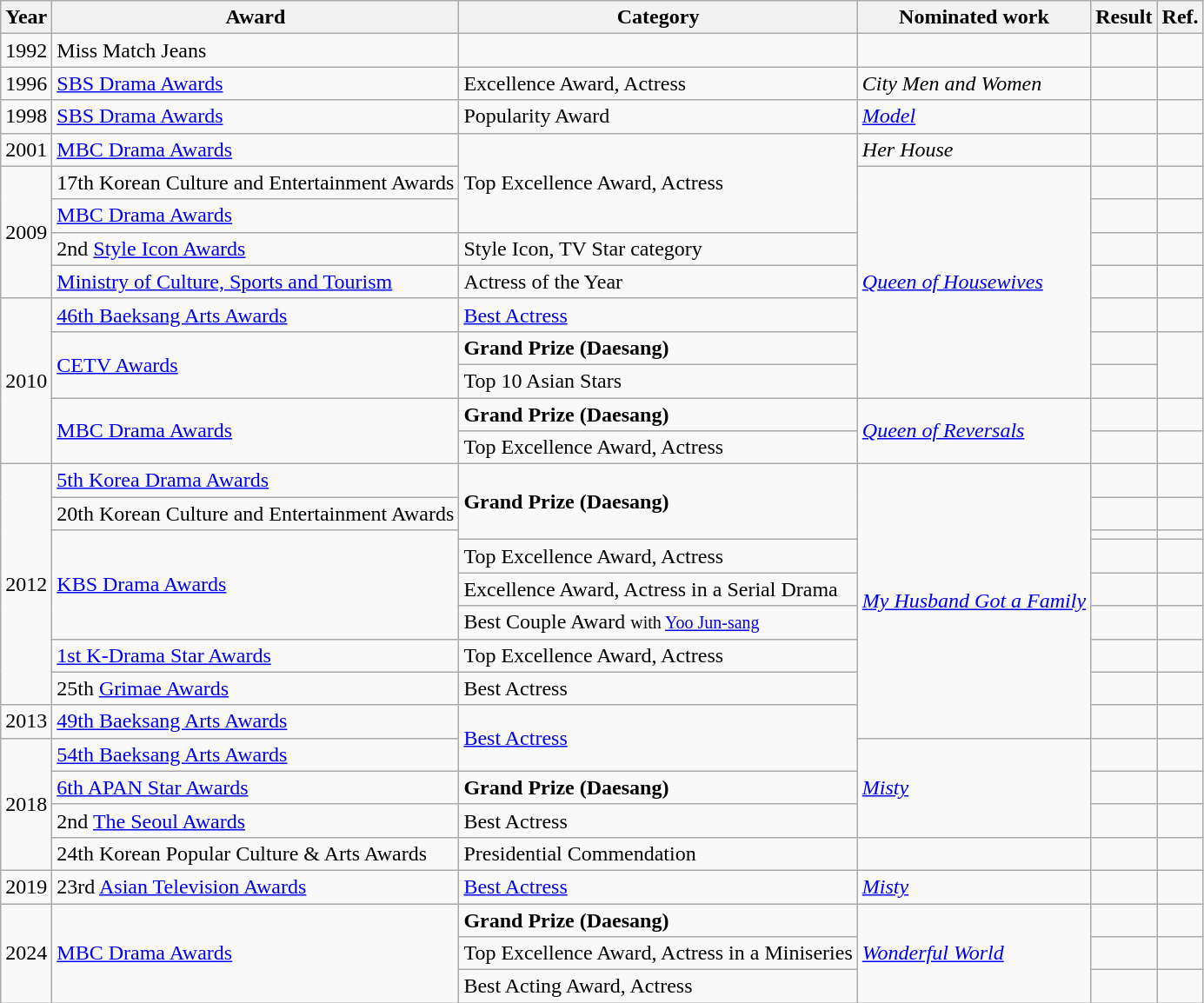<table class="wikitable sortable">
<tr>
<th>Year</th>
<th>Award</th>
<th>Category</th>
<th>Nominated work</th>
<th>Result</th>
<th>Ref.</th>
</tr>
<tr>
<td>1992</td>
<td>Miss Match Jeans</td>
<td></td>
<td></td>
<td></td>
<td></td>
</tr>
<tr>
<td>1996</td>
<td><a href='#'>SBS Drama Awards</a></td>
<td>Excellence Award, Actress</td>
<td><em>City Men and Women</em></td>
<td></td>
<td></td>
</tr>
<tr>
<td>1998</td>
<td><a href='#'>SBS Drama Awards</a></td>
<td>Popularity Award</td>
<td><a href='#'><em>Model</em></a></td>
<td></td>
<td></td>
</tr>
<tr>
<td>2001</td>
<td><a href='#'>MBC Drama Awards</a></td>
<td rowspan="3">Top Excellence Award, Actress</td>
<td><em>Her House</em></td>
<td></td>
<td></td>
</tr>
<tr>
<td rowspan="4">2009</td>
<td>17th Korean Culture and Entertainment Awards</td>
<td rowspan="7"><em><a href='#'>Queen of Housewives</a></em></td>
<td></td>
<td></td>
</tr>
<tr>
<td><a href='#'>MBC Drama Awards</a></td>
<td></td>
<td></td>
</tr>
<tr>
<td>2nd <a href='#'>Style Icon Awards</a></td>
<td>Style Icon, TV Star category</td>
<td></td>
<td></td>
</tr>
<tr>
<td><a href='#'>Ministry of Culture, Sports and Tourism</a></td>
<td>Actress of the Year</td>
<td></td>
<td></td>
</tr>
<tr>
<td rowspan="5">2010</td>
<td><a href='#'>46th Baeksang Arts Awards</a></td>
<td><a href='#'>Best Actress</a></td>
<td></td>
<td></td>
</tr>
<tr>
<td rowspan=2><a href='#'>CETV Awards</a></td>
<td><strong>Grand Prize (Daesang)</strong></td>
<td></td>
<td rowspan=2></td>
</tr>
<tr>
<td>Top 10 Asian Stars</td>
<td></td>
</tr>
<tr>
<td rowspan="2"><a href='#'>MBC Drama Awards</a></td>
<td><strong>Grand Prize (Daesang)</strong></td>
<td rowspan="2"><em><a href='#'>Queen of Reversals</a></em></td>
<td></td>
<td></td>
</tr>
<tr>
<td>Top Excellence Award, Actress</td>
<td></td>
<td></td>
</tr>
<tr>
<td rowspan="8">2012</td>
<td><a href='#'>5th Korea Drama Awards</a></td>
<td rowspan="3"><strong>Grand Prize (Daesang)</strong></td>
<td rowspan="9"><em><a href='#'>My Husband Got a Family</a></em></td>
<td></td>
<td></td>
</tr>
<tr>
<td>20th Korean Culture and Entertainment Awards</td>
<td></td>
<td></td>
</tr>
<tr>
<td rowspan="4"><a href='#'>KBS Drama Awards</a></td>
<td></td>
<td></td>
</tr>
<tr>
<td>Top Excellence Award, Actress</td>
<td></td>
<td></td>
</tr>
<tr>
<td>Excellence Award, Actress in a Serial Drama</td>
<td></td>
<td></td>
</tr>
<tr>
<td>Best Couple Award <small>with <a href='#'>Yoo Jun-sang</a></small></td>
<td></td>
<td></td>
</tr>
<tr>
<td><a href='#'>1st K-Drama Star Awards</a></td>
<td>Top Excellence Award, Actress</td>
<td></td>
<td></td>
</tr>
<tr>
<td>25th <a href='#'>Grimae Awards</a></td>
<td>Best Actress</td>
<td></td>
<td></td>
</tr>
<tr>
<td>2013</td>
<td><a href='#'>49th Baeksang Arts Awards</a></td>
<td rowspan="2"><a href='#'>Best Actress</a></td>
<td></td>
<td></td>
</tr>
<tr>
<td rowspan="4">2018</td>
<td><a href='#'>54th Baeksang Arts Awards</a></td>
<td rowspan="3"><a href='#'><em>Misty</em></a></td>
<td></td>
<td></td>
</tr>
<tr>
<td><a href='#'>6th APAN Star Awards</a></td>
<td><strong>Grand Prize (Daesang)</strong></td>
<td></td>
<td></td>
</tr>
<tr>
<td>2nd <a href='#'>The Seoul Awards</a></td>
<td>Best Actress</td>
<td></td>
<td></td>
</tr>
<tr>
<td>24th Korean Popular Culture & Arts Awards</td>
<td>Presidential Commendation</td>
<td></td>
<td></td>
<td></td>
</tr>
<tr>
<td>2019</td>
<td>23rd <a href='#'>Asian Television Awards</a></td>
<td><a href='#'>Best Actress</a></td>
<td><a href='#'><em>Misty</em></a></td>
<td></td>
<td></td>
</tr>
<tr>
<td rowspan="3">2024</td>
<td rowspan="3"><a href='#'>MBC Drama Awards</a></td>
<td><strong>Grand Prize (Daesang)</strong></td>
<td rowspan="3"><em><a href='#'>Wonderful World</a></em></td>
<td></td>
<td></td>
</tr>
<tr>
<td>Top Excellence Award, Actress in a Miniseries</td>
<td></td>
<td></td>
</tr>
<tr>
<td>Best Acting Award, Actress</td>
<td></td>
<td></td>
</tr>
</table>
